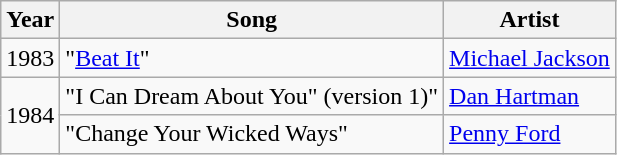<table class="wikitable sortable">
<tr>
<th>Year</th>
<th>Song</th>
<th>Artist</th>
</tr>
<tr>
<td>1983</td>
<td>"<a href='#'>Beat It</a>"</td>
<td><a href='#'>Michael Jackson</a></td>
</tr>
<tr>
<td rowspan=2>1984</td>
<td>"I Can Dream About You" (version 1)"</td>
<td><a href='#'>Dan Hartman</a></td>
</tr>
<tr>
<td>"Change Your Wicked Ways"</td>
<td><a href='#'>Penny Ford</a></td>
</tr>
</table>
